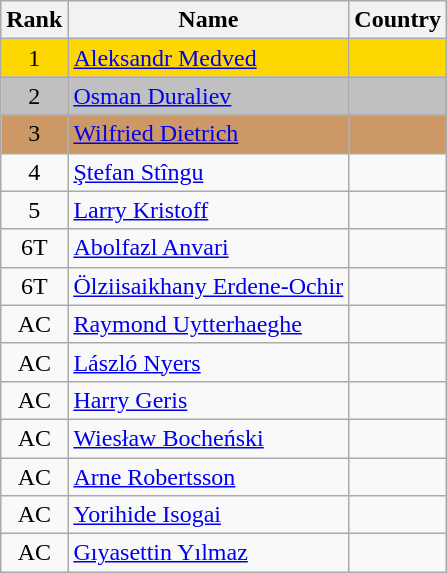<table class="wikitable sortable" style="text-align:center">
<tr>
<th>Rank</th>
<th>Name</th>
<th>Country</th>
</tr>
<tr style="background:gold;">
<td>1</td>
<td style="text-align:left;"><a href='#'>Aleksandr Medved</a></td>
<td style="text-align:left;"></td>
</tr>
<tr style="background:silver;">
<td>2</td>
<td style="text-align:left;"><a href='#'>Osman Duraliev</a></td>
<td style="text-align:left;"></td>
</tr>
<tr style="background:#c96;">
<td>3</td>
<td style="text-align:left;"><a href='#'>Wilfried Dietrich</a></td>
<td style="text-align:left;"></td>
</tr>
<tr>
<td>4</td>
<td style="text-align:left;"><a href='#'>Ştefan Stîngu</a></td>
<td style="text-align:left;"></td>
</tr>
<tr>
<td>5</td>
<td style="text-align:left;"><a href='#'>Larry Kristoff</a></td>
<td style="text-align:left;"></td>
</tr>
<tr>
<td>6T</td>
<td style="text-align:left;"><a href='#'>Abolfazl Anvari</a></td>
<td style="text-align:left;"></td>
</tr>
<tr>
<td>6T</td>
<td style="text-align:left;"><a href='#'>Ölziisaikhany Erdene-Ochir</a></td>
<td style="text-align:left;"></td>
</tr>
<tr>
<td>AC</td>
<td style="text-align:left;"><a href='#'>Raymond Uytterhaeghe</a></td>
<td style="text-align:left;"></td>
</tr>
<tr>
<td>AC</td>
<td style="text-align:left;"><a href='#'>László Nyers</a></td>
<td style="text-align:left;"></td>
</tr>
<tr>
<td>AC</td>
<td style="text-align:left;"><a href='#'>Harry Geris</a></td>
<td style="text-align:left;"></td>
</tr>
<tr>
<td>AC</td>
<td style="text-align:left;"><a href='#'>Wiesław Bocheński</a></td>
<td style="text-align:left;"></td>
</tr>
<tr>
<td>AC</td>
<td style="text-align:left;"><a href='#'>Arne Robertsson</a></td>
<td style="text-align:left;"></td>
</tr>
<tr>
<td>AC</td>
<td style="text-align:left;"><a href='#'>Yorihide Isogai</a></td>
<td style="text-align:left;"></td>
</tr>
<tr>
<td>AC</td>
<td style="text-align:left;"><a href='#'>Gıyasettin Yılmaz</a></td>
<td style="text-align:left;"></td>
</tr>
</table>
